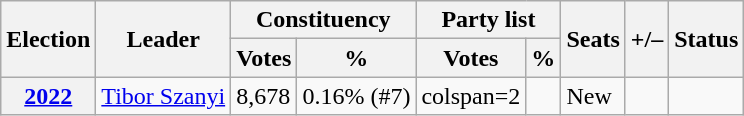<table class="wikitable">
<tr>
<th rowspan=2>Election</th>
<th rowspan=2>Leader</th>
<th colspan=2>Constituency</th>
<th colspan=2>Party list</th>
<th rowspan=2>Seats</th>
<th rowspan=2>+/–</th>
<th rowspan=2>Status</th>
</tr>
<tr>
<th>Votes</th>
<th>%</th>
<th>Votes</th>
<th>%</th>
</tr>
<tr>
<th><a href='#'>2022</a></th>
<td><a href='#'>Tibor Szanyi</a></td>
<td>8,678</td>
<td>0.16% (#7)</td>
<td>colspan=2 </td>
<td></td>
<td>New</td>
<td></td>
</tr>
</table>
